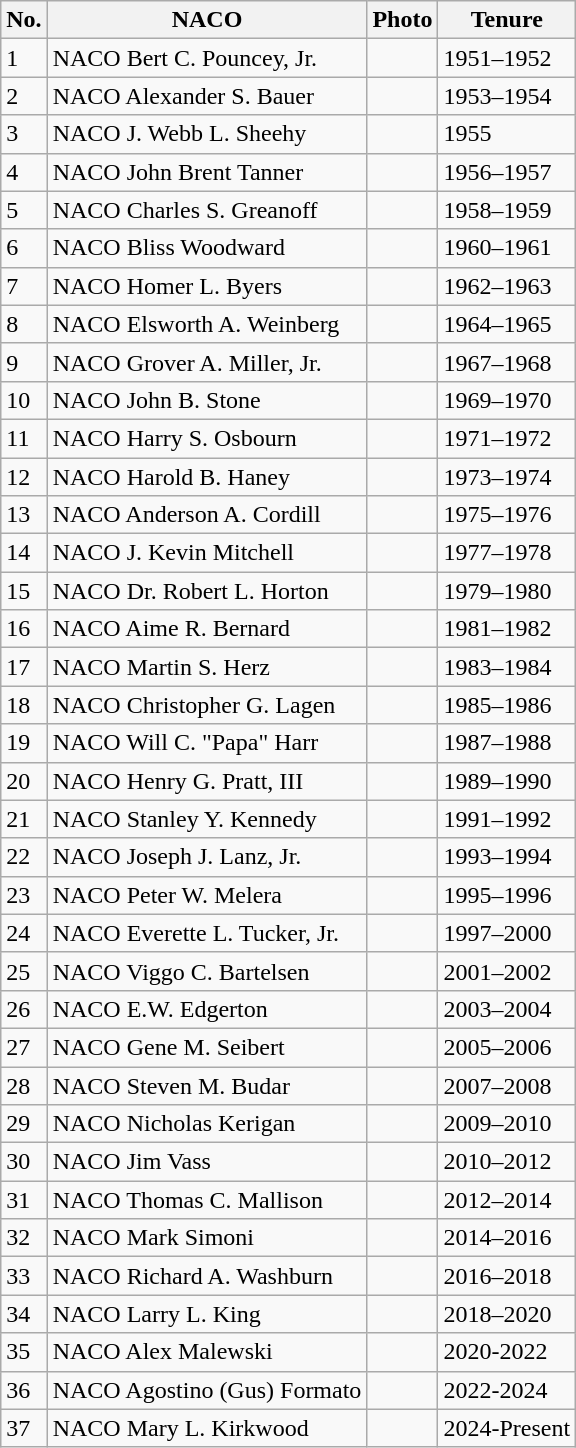<table class="wikitable">
<tr>
<th>No.</th>
<th>NACO</th>
<th>Photo</th>
<th>Tenure</th>
</tr>
<tr – 2008-12-12|->
<td>1</td>
<td>NACO Bert C. Pouncey, Jr.</td>
<td></td>
<td>1951–1952</td>
</tr>
<tr>
<td>2</td>
<td>NACO Alexander S. Bauer</td>
<td></td>
<td>1953–1954</td>
</tr>
<tr>
<td>3</td>
<td>NACO J. Webb L. Sheehy</td>
<td></td>
<td>1955</td>
</tr>
<tr>
<td>4</td>
<td>NACO John Brent Tanner</td>
<td></td>
<td>1956–1957</td>
</tr>
<tr>
<td>5</td>
<td>NACO Charles S. Greanoff</td>
<td></td>
<td>1958–1959</td>
</tr>
<tr>
<td>6</td>
<td>NACO Bliss Woodward</td>
<td></td>
<td>1960–1961</td>
</tr>
<tr>
<td>7</td>
<td>NACO Homer L. Byers</td>
<td></td>
<td>1962–1963</td>
</tr>
<tr>
<td>8</td>
<td>NACO Elsworth A. Weinberg</td>
<td></td>
<td>1964–1965</td>
</tr>
<tr>
<td>9</td>
<td>NACO Grover A. Miller, Jr.</td>
<td></td>
<td>1967–1968</td>
</tr>
<tr>
<td>10</td>
<td>NACO John B. Stone</td>
<td></td>
<td>1969–1970</td>
</tr>
<tr>
<td>11</td>
<td>NACO Harry S. Osbourn</td>
<td></td>
<td>1971–1972</td>
</tr>
<tr>
<td>12</td>
<td>NACO Harold B. Haney</td>
<td></td>
<td>1973–1974</td>
</tr>
<tr>
<td>13</td>
<td>NACO Anderson A. Cordill</td>
<td></td>
<td>1975–1976</td>
</tr>
<tr>
<td>14</td>
<td>NACO J. Kevin Mitchell</td>
<td></td>
<td>1977–1978</td>
</tr>
<tr>
<td>15</td>
<td>NACO Dr. Robert L. Horton</td>
<td></td>
<td>1979–1980</td>
</tr>
<tr>
<td>16</td>
<td>NACO Aime R. Bernard</td>
<td></td>
<td>1981–1982</td>
</tr>
<tr>
<td>17</td>
<td>NACO Martin S. Herz</td>
<td></td>
<td>1983–1984</td>
</tr>
<tr>
<td>18</td>
<td>NACO Christopher G. Lagen</td>
<td></td>
<td>1985–1986</td>
</tr>
<tr>
<td>19</td>
<td>NACO Will C. "Papa" Harr</td>
<td></td>
<td>1987–1988</td>
</tr>
<tr>
<td>20</td>
<td>NACO Henry G. Pratt, III</td>
<td></td>
<td>1989–1990</td>
</tr>
<tr>
<td>21</td>
<td>NACO Stanley Y. Kennedy</td>
<td></td>
<td>1991–1992</td>
</tr>
<tr>
<td>22</td>
<td>NACO Joseph J. Lanz, Jr.</td>
<td></td>
<td>1993–1994</td>
</tr>
<tr>
<td>23</td>
<td>NACO Peter W. Melera</td>
<td></td>
<td>1995–1996</td>
</tr>
<tr>
<td>24</td>
<td>NACO Everette L. Tucker, Jr.</td>
<td></td>
<td>1997–2000</td>
</tr>
<tr>
<td>25</td>
<td>NACO Viggo C. Bartelsen</td>
<td></td>
<td>2001–2002</td>
</tr>
<tr>
<td>26</td>
<td>NACO E.W. Edgerton</td>
<td></td>
<td>2003–2004</td>
</tr>
<tr>
<td>27</td>
<td>NACO Gene M. Seibert</td>
<td></td>
<td>2005–2006</td>
</tr>
<tr>
<td>28</td>
<td>NACO Steven M. Budar</td>
<td></td>
<td>2007–2008</td>
</tr>
<tr>
<td>29</td>
<td>NACO Nicholas Kerigan</td>
<td></td>
<td>2009–2010</td>
</tr>
<tr>
<td>30</td>
<td>NACO Jim Vass</td>
<td></td>
<td>2010–2012</td>
</tr>
<tr>
<td>31</td>
<td>NACO Thomas C. Mallison</td>
<td></td>
<td>2012–2014</td>
</tr>
<tr>
<td>32</td>
<td>NACO Mark Simoni</td>
<td></td>
<td>2014–2016</td>
</tr>
<tr>
<td>33</td>
<td>NACO Richard A. Washburn</td>
<td></td>
<td>2016–2018</td>
</tr>
<tr>
<td>34</td>
<td>NACO Larry L. King</td>
<td></td>
<td>2018–2020</td>
</tr>
<tr>
<td>35</td>
<td>NACO Alex Malewski</td>
<td></td>
<td>2020-2022</td>
</tr>
<tr>
<td>36</td>
<td>NACO Agostino (Gus) Formato</td>
<td></td>
<td>2022-2024</td>
</tr>
<tr>
<td>37</td>
<td>NACO Mary L. Kirkwood</td>
<td></td>
<td>2024-Present</td>
</tr>
</table>
